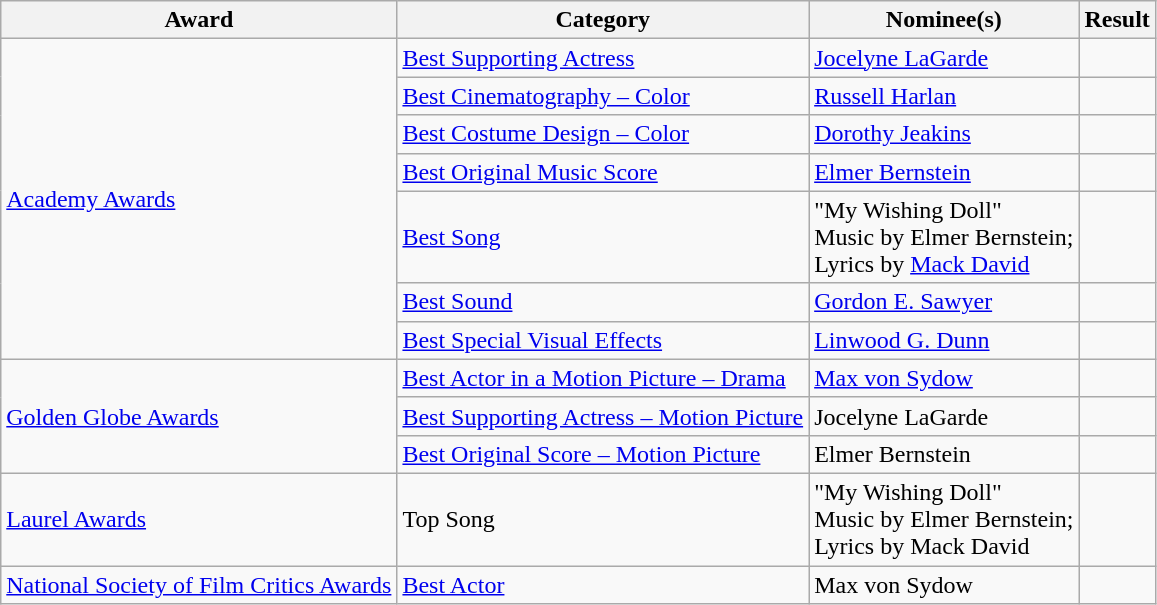<table class="wikitable plainrowheaders">
<tr>
<th>Award</th>
<th>Category</th>
<th>Nominee(s)</th>
<th>Result</th>
</tr>
<tr>
<td rowspan="7"><a href='#'>Academy Awards</a></td>
<td><a href='#'>Best Supporting Actress</a></td>
<td><a href='#'>Jocelyne LaGarde</a></td>
<td></td>
</tr>
<tr>
<td><a href='#'>Best Cinematography – Color</a></td>
<td><a href='#'>Russell Harlan</a></td>
<td></td>
</tr>
<tr>
<td><a href='#'>Best Costume Design – Color</a></td>
<td><a href='#'>Dorothy Jeakins</a></td>
<td></td>
</tr>
<tr>
<td><a href='#'>Best Original Music Score</a></td>
<td><a href='#'>Elmer Bernstein</a></td>
<td></td>
</tr>
<tr>
<td><a href='#'>Best Song</a></td>
<td>"My Wishing Doll" <br> Music by Elmer Bernstein; <br> Lyrics by <a href='#'>Mack David</a></td>
<td></td>
</tr>
<tr>
<td><a href='#'>Best Sound</a></td>
<td><a href='#'>Gordon E. Sawyer</a></td>
<td></td>
</tr>
<tr>
<td><a href='#'>Best Special Visual Effects</a></td>
<td><a href='#'>Linwood G. Dunn</a></td>
<td></td>
</tr>
<tr>
<td rowspan="3"><a href='#'>Golden Globe Awards</a></td>
<td><a href='#'>Best Actor in a Motion Picture – Drama</a></td>
<td><a href='#'>Max von Sydow</a></td>
<td></td>
</tr>
<tr>
<td><a href='#'>Best Supporting Actress – Motion Picture</a></td>
<td>Jocelyne LaGarde</td>
<td></td>
</tr>
<tr>
<td><a href='#'>Best Original Score – Motion Picture</a></td>
<td>Elmer Bernstein</td>
<td></td>
</tr>
<tr>
<td><a href='#'>Laurel Awards</a></td>
<td>Top Song</td>
<td>"My Wishing Doll" <br> Music by Elmer Bernstein; <br> Lyrics by Mack David</td>
<td></td>
</tr>
<tr>
<td><a href='#'>National Society of Film Critics Awards</a></td>
<td><a href='#'>Best Actor</a></td>
<td>Max von Sydow</td>
<td></td>
</tr>
</table>
